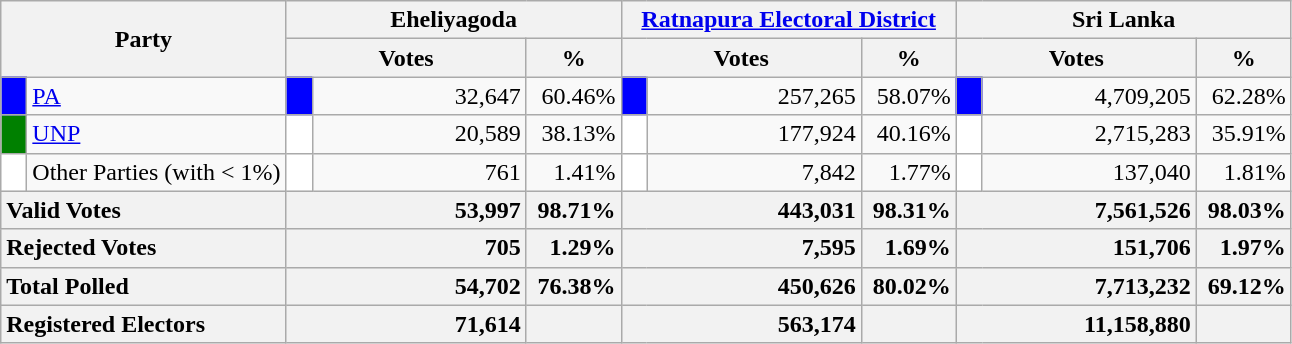<table class="wikitable">
<tr>
<th colspan="2" width="144px"rowspan="2">Party</th>
<th colspan="3" width="216px">Eheliyagoda</th>
<th colspan="3" width="216px"><a href='#'>Ratnapura Electoral District</a></th>
<th colspan="3" width="216px">Sri Lanka</th>
</tr>
<tr>
<th colspan="2" width="144px">Votes</th>
<th>%</th>
<th colspan="2" width="144px">Votes</th>
<th>%</th>
<th colspan="2" width="144px">Votes</th>
<th>%</th>
</tr>
<tr>
<td style="background-color:blue;" width="10px"></td>
<td style="text-align:left;"><a href='#'>PA</a></td>
<td style="background-color:blue;" width="10px"></td>
<td style="text-align:right;">32,647</td>
<td style="text-align:right;">60.46%</td>
<td style="background-color:blue;" width="10px"></td>
<td style="text-align:right;">257,265</td>
<td style="text-align:right;">58.07%</td>
<td style="background-color:blue;" width="10px"></td>
<td style="text-align:right;">4,709,205</td>
<td style="text-align:right;">62.28%</td>
</tr>
<tr>
<td style="background-color:green;" width="10px"></td>
<td style="text-align:left;"><a href='#'>UNP</a></td>
<td style="background-color:white;" width="10px"></td>
<td style="text-align:right;">20,589</td>
<td style="text-align:right;">38.13%</td>
<td style="background-color:white;" width="10px"></td>
<td style="text-align:right;">177,924</td>
<td style="text-align:right;">40.16%</td>
<td style="background-color:white;" width="10px"></td>
<td style="text-align:right;">2,715,283</td>
<td style="text-align:right;">35.91%</td>
</tr>
<tr>
<td style="background-color:white;" width="10px"></td>
<td style="text-align:left;">Other Parties (with < 1%)</td>
<td style="background-color:white;" width="10px"></td>
<td style="text-align:right;">761</td>
<td style="text-align:right;">1.41%</td>
<td style="background-color:white;" width="10px"></td>
<td style="text-align:right;">7,842</td>
<td style="text-align:right;">1.77%</td>
<td style="background-color:white;" width="10px"></td>
<td style="text-align:right;">137,040</td>
<td style="text-align:right;">1.81%</td>
</tr>
<tr>
<th colspan="2" width="144px"style="text-align:left;">Valid Votes</th>
<th style="text-align:right;"colspan="2" width="144px">53,997</th>
<th style="text-align:right;">98.71%</th>
<th style="text-align:right;"colspan="2" width="144px">443,031</th>
<th style="text-align:right;">98.31%</th>
<th style="text-align:right;"colspan="2" width="144px">7,561,526</th>
<th style="text-align:right;">98.03%</th>
</tr>
<tr>
<th colspan="2" width="144px"style="text-align:left;">Rejected Votes</th>
<th style="text-align:right;"colspan="2" width="144px">705</th>
<th style="text-align:right;">1.29%</th>
<th style="text-align:right;"colspan="2" width="144px">7,595</th>
<th style="text-align:right;">1.69%</th>
<th style="text-align:right;"colspan="2" width="144px">151,706</th>
<th style="text-align:right;">1.97%</th>
</tr>
<tr>
<th colspan="2" width="144px"style="text-align:left;">Total Polled</th>
<th style="text-align:right;"colspan="2" width="144px">54,702</th>
<th style="text-align:right;">76.38%</th>
<th style="text-align:right;"colspan="2" width="144px">450,626</th>
<th style="text-align:right;">80.02%</th>
<th style="text-align:right;"colspan="2" width="144px">7,713,232</th>
<th style="text-align:right;">69.12%</th>
</tr>
<tr>
<th colspan="2" width="144px"style="text-align:left;">Registered Electors</th>
<th style="text-align:right;"colspan="2" width="144px">71,614</th>
<th></th>
<th style="text-align:right;"colspan="2" width="144px">563,174</th>
<th></th>
<th style="text-align:right;"colspan="2" width="144px">11,158,880</th>
<th></th>
</tr>
</table>
